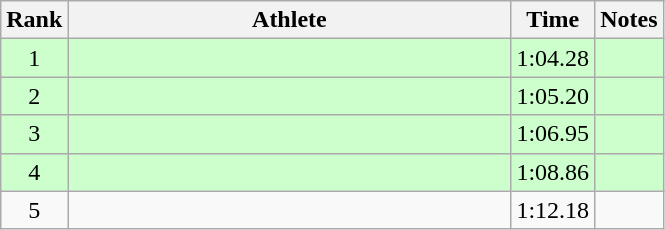<table class="wikitable" style="text-align:center">
<tr>
<th>Rank</th>
<th Style="width:18em">Athlete</th>
<th>Time</th>
<th>Notes</th>
</tr>
<tr style="background:#cfc">
<td>1</td>
<td style="text-align:left"></td>
<td>1:04.28</td>
<td></td>
</tr>
<tr style="background:#cfc">
<td>2</td>
<td style="text-align:left"></td>
<td>1:05.20</td>
<td></td>
</tr>
<tr style="background:#cfc">
<td>3</td>
<td style="text-align:left"></td>
<td>1:06.95</td>
<td></td>
</tr>
<tr style="background:#cfc">
<td>4</td>
<td style="text-align:left"></td>
<td>1:08.86</td>
<td></td>
</tr>
<tr>
<td>5</td>
<td style="text-align:left"></td>
<td>1:12.18</td>
<td></td>
</tr>
</table>
